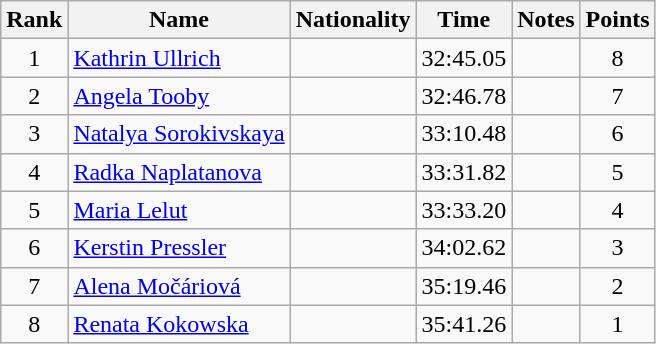<table class="wikitable sortable" style="text-align:center">
<tr>
<th>Rank</th>
<th>Name</th>
<th>Nationality</th>
<th>Time</th>
<th>Notes</th>
<th>Points</th>
</tr>
<tr>
<td>1</td>
<td align=left><a href='#'>Kathrin Ullrich</a></td>
<td align=left></td>
<td>32:45.05</td>
<td></td>
<td>8</td>
</tr>
<tr>
<td>2</td>
<td align=left><a href='#'>Angela Tooby</a></td>
<td align=left></td>
<td>32:46.78</td>
<td></td>
<td>7</td>
</tr>
<tr>
<td>3</td>
<td align=left><a href='#'>Natalya Sorokivskaya</a></td>
<td align=left></td>
<td>33:10.48</td>
<td></td>
<td>6</td>
</tr>
<tr>
<td>4</td>
<td align=left><a href='#'>Radka Naplatanova</a></td>
<td align=left></td>
<td>33:31.82</td>
<td></td>
<td>5</td>
</tr>
<tr>
<td>5</td>
<td align=left><a href='#'>Maria Lelut</a></td>
<td align=left></td>
<td>33:33.20</td>
<td></td>
<td>4</td>
</tr>
<tr>
<td>6</td>
<td align=left><a href='#'>Kerstin Pressler</a></td>
<td align=left></td>
<td>34:02.62</td>
<td></td>
<td>3</td>
</tr>
<tr>
<td>7</td>
<td align=left><a href='#'>Alena Močáriová</a></td>
<td align=left></td>
<td>35:19.46</td>
<td></td>
<td>2</td>
</tr>
<tr>
<td>8</td>
<td align=left><a href='#'>Renata Kokowska</a></td>
<td align=left></td>
<td>35:41.26</td>
<td></td>
<td>1</td>
</tr>
</table>
